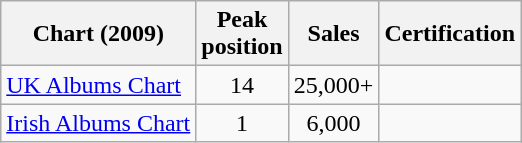<table class="wikitable">
<tr>
<th align="left">Chart (2009)</th>
<th align="left">Peak <br>position</th>
<th align="left">Sales</th>
<th align="left">Certification</th>
</tr>
<tr>
<td align="left"><a href='#'>UK Albums Chart</a></td>
<td style="text-align:center;">14</td>
<td style="text-align:center;">25,000+</td>
<td style="text-align:center;"></td>
</tr>
<tr>
<td align="left"><a href='#'>Irish Albums Chart</a></td>
<td style="text-align:center;">1</td>
<td style="text-align:center;">6,000</td>
<td style="text-align:center;"></td>
</tr>
</table>
